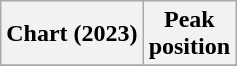<table class="wikitable plainrowheaders" style="text-align:center">
<tr>
<th scope="col">Chart (2023)</th>
<th scope="col">Peak<br>position</th>
</tr>
<tr>
</tr>
</table>
